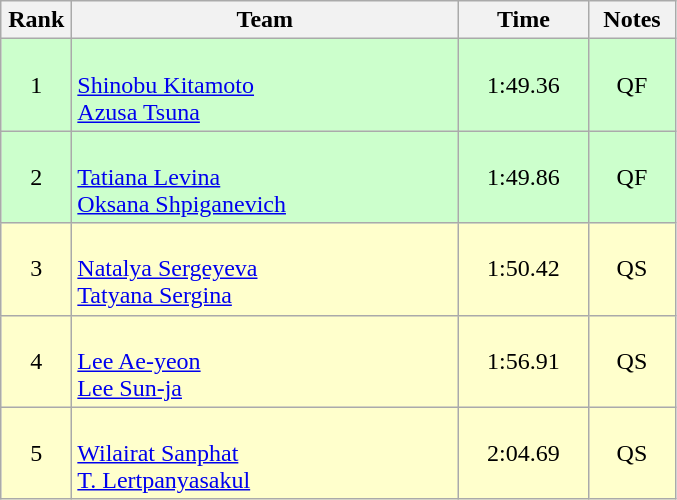<table class=wikitable style="text-align:center">
<tr>
<th width=40>Rank</th>
<th width=250>Team</th>
<th width=80>Time</th>
<th width=50>Notes</th>
</tr>
<tr bgcolor="ccffcc">
<td>1</td>
<td align=left><br><a href='#'>Shinobu Kitamoto</a><br><a href='#'>Azusa Tsuna</a></td>
<td>1:49.36</td>
<td>QF</td>
</tr>
<tr bgcolor="ccffcc">
<td>2</td>
<td align=left><br><a href='#'>Tatiana Levina</a><br><a href='#'>Oksana Shpiganevich</a></td>
<td>1:49.86</td>
<td>QF</td>
</tr>
<tr bgcolor="#ffffcc">
<td>3</td>
<td align=left><br><a href='#'>Natalya Sergeyeva</a><br><a href='#'>Tatyana Sergina</a></td>
<td>1:50.42</td>
<td>QS</td>
</tr>
<tr bgcolor="#ffffcc">
<td>4</td>
<td align=left><br><a href='#'>Lee Ae-yeon</a><br><a href='#'>Lee Sun-ja</a></td>
<td>1:56.91</td>
<td>QS</td>
</tr>
<tr bgcolor="#ffffcc">
<td>5</td>
<td align=left><br><a href='#'>Wilairat Sanphat</a><br><a href='#'>T. Lertpanyasakul</a></td>
<td>2:04.69</td>
<td>QS</td>
</tr>
</table>
